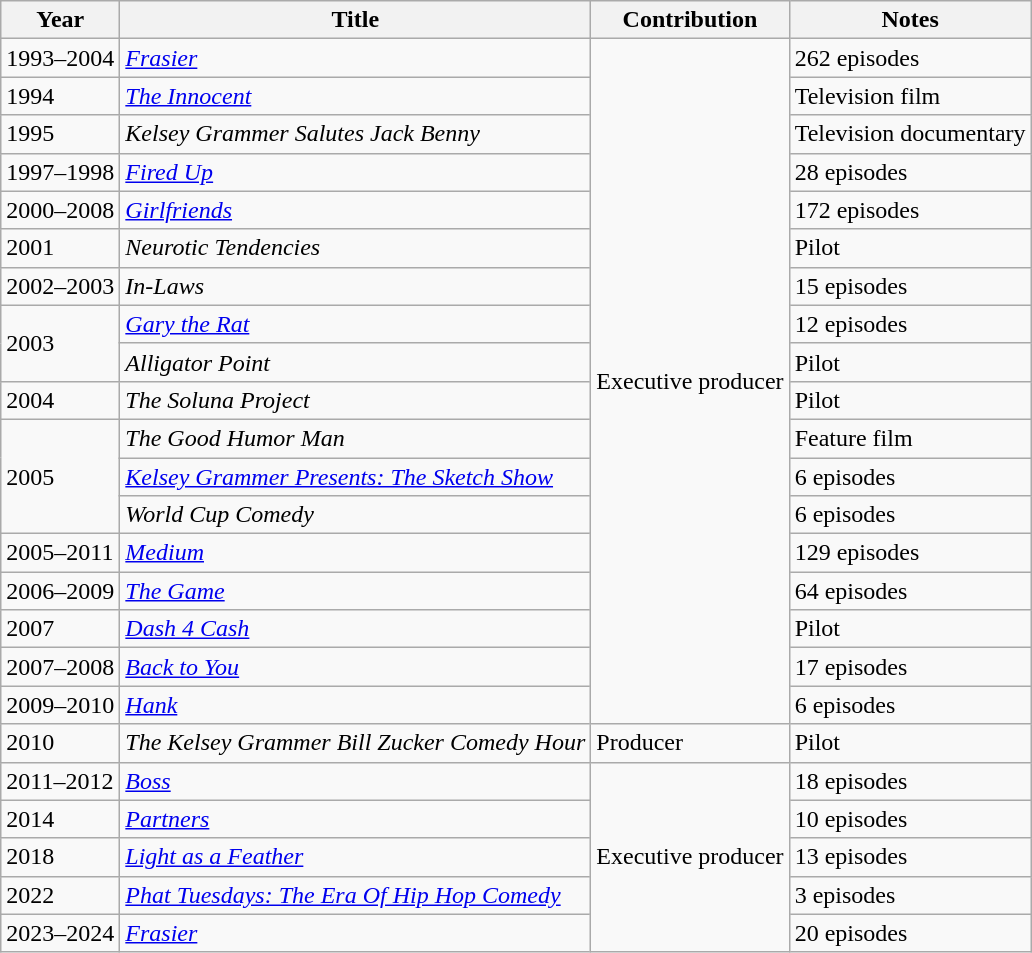<table class="wikitable sortable">
<tr>
<th>Year</th>
<th>Title</th>
<th>Contribution</th>
<th>Notes</th>
</tr>
<tr>
<td>1993–2004</td>
<td><em><a href='#'>Frasier</a></em></td>
<td rowspan="18">Executive producer</td>
<td>262 episodes</td>
</tr>
<tr>
<td>1994</td>
<td><em><a href='#'>The Innocent</a></em></td>
<td>Television film</td>
</tr>
<tr>
<td>1995</td>
<td><em>Kelsey Grammer Salutes Jack Benny</em></td>
<td>Television documentary</td>
</tr>
<tr>
<td>1997–1998</td>
<td><em><a href='#'>Fired Up</a></em></td>
<td>28 episodes</td>
</tr>
<tr>
<td>2000–2008</td>
<td><em><a href='#'>Girlfriends</a></em></td>
<td>172 episodes</td>
</tr>
<tr>
<td>2001</td>
<td><em>Neurotic Tendencies</em></td>
<td>Pilot</td>
</tr>
<tr>
<td>2002–2003</td>
<td><em>In-Laws</em></td>
<td>15 episodes</td>
</tr>
<tr>
<td rowspan="2">2003</td>
<td><em><a href='#'>Gary the Rat</a></em></td>
<td>12 episodes</td>
</tr>
<tr>
<td><em>Alligator Point</em></td>
<td>Pilot</td>
</tr>
<tr>
<td>2004</td>
<td><em>The Soluna Project</em></td>
<td>Pilot</td>
</tr>
<tr>
<td rowspan="3">2005</td>
<td><em>The Good Humor Man</em></td>
<td>Feature film</td>
</tr>
<tr>
<td><em><a href='#'>Kelsey Grammer Presents: The Sketch Show</a></em></td>
<td>6 episodes</td>
</tr>
<tr>
<td><em>World Cup Comedy</em></td>
<td>6 episodes</td>
</tr>
<tr>
<td>2005–2011</td>
<td><em><a href='#'>Medium</a></em></td>
<td>129 episodes</td>
</tr>
<tr>
<td>2006–2009</td>
<td><em><a href='#'>The Game</a></em></td>
<td>64 episodes</td>
</tr>
<tr>
<td>2007</td>
<td><em><a href='#'>Dash 4 Cash</a></em></td>
<td>Pilot</td>
</tr>
<tr>
<td>2007–2008</td>
<td><em><a href='#'>Back to You</a></em></td>
<td>17 episodes</td>
</tr>
<tr>
<td>2009–2010</td>
<td><em><a href='#'>Hank</a></em></td>
<td>6 episodes</td>
</tr>
<tr>
<td>2010</td>
<td><em>The Kelsey Grammer Bill Zucker Comedy Hour</em></td>
<td>Producer</td>
<td>Pilot</td>
</tr>
<tr>
<td>2011–2012</td>
<td><em><a href='#'>Boss</a></em></td>
<td rowspan="5">Executive producer</td>
<td>18 episodes</td>
</tr>
<tr>
<td>2014</td>
<td><em><a href='#'>Partners</a></em></td>
<td>10 episodes</td>
</tr>
<tr>
<td>2018</td>
<td><em><a href='#'>Light as a Feather</a></em></td>
<td>13 episodes</td>
</tr>
<tr>
<td>2022</td>
<td><em><a href='#'>Phat Tuesdays: The Era Of Hip Hop Comedy</a></em></td>
<td>3 episodes</td>
</tr>
<tr>
<td>2023–2024</td>
<td><em><a href='#'>Frasier</a></em></td>
<td>20 episodes</td>
</tr>
</table>
